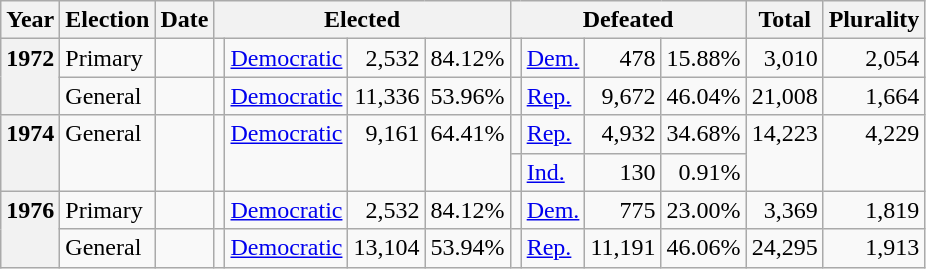<table class=wikitable>
<tr>
<th>Year</th>
<th>Election</th>
<th>Date</th>
<th ! colspan="4">Elected</th>
<th ! colspan="4">Defeated</th>
<th>Total</th>
<th>Plurality</th>
</tr>
<tr>
<th rowspan="2" valign="top">1972</th>
<td valign="top">Primary</td>
<td valign="top"></td>
<td valign="top"></td>
<td valign="top" ><a href='#'>Democratic</a></td>
<td valign="top" align="right">2,532</td>
<td valign="top" align="right">84.12%</td>
<td valign="top"></td>
<td><a href='#'>Dem.</a></td>
<td valign="top" align="right">478</td>
<td valign="top" align="right">15.88%</td>
<td valign="top" align="right">3,010</td>
<td valign="top" align="right">2,054</td>
</tr>
<tr>
<td valign="top">General</td>
<td valign="top"></td>
<td valign="top"></td>
<td valign="top" ><a href='#'>Democratic</a></td>
<td valign="top" align="right">11,336</td>
<td valign="top" align="right">53.96%</td>
<td valign="top"></td>
<td><a href='#'>Rep.</a></td>
<td valign="top" align="right">9,672</td>
<td valign="top" align="right">46.04%</td>
<td valign="top" align="right">21,008</td>
<td valign="top" align="right">1,664</td>
</tr>
<tr>
<th rowspan="2" valign="top">1974</th>
<td rowspan="2" valign="top">General</td>
<td rowspan="2" valign="top"></td>
<td rowspan="2" valign="top"></td>
<td rowspan="2" valign="top" ><a href='#'>Democratic</a></td>
<td rowspan="2" valign="top" align="right">9,161</td>
<td rowspan="2" valign="top" align="right">64.41%</td>
<td valign="top"></td>
<td><a href='#'>Rep.</a></td>
<td valign="top" align="right">4,932</td>
<td valign="top" align="right">34.68%</td>
<td rowspan="2" valign="top" align="right">14,223</td>
<td rowspan="2" valign="top" align="right">4,229</td>
</tr>
<tr>
<td valign="top"></td>
<td><a href='#'>Ind.</a></td>
<td valign="top" align="right">130</td>
<td valign="top" align="right">0.91%</td>
</tr>
<tr>
<th rowspan="2" valign="top">1976</th>
<td valign="top">Primary</td>
<td valign="top"></td>
<td valign="top"></td>
<td valign="top" ><a href='#'>Democratic</a></td>
<td valign="top" align="right">2,532</td>
<td valign="top" align="right">84.12%</td>
<td valign="top"></td>
<td><a href='#'>Dem.</a></td>
<td valign="top" align="right">775</td>
<td valign="top" align="right">23.00%</td>
<td valign="top" align="right">3,369</td>
<td valign="top" align="right">1,819</td>
</tr>
<tr>
<td valign="top">General</td>
<td valign="top"></td>
<td valign="top"></td>
<td valign="top" ><a href='#'>Democratic</a></td>
<td valign="top" align="right">13,104</td>
<td valign="top" align="right">53.94%</td>
<td valign="top"></td>
<td><a href='#'>Rep.</a></td>
<td valign="top" align="right">11,191</td>
<td valign="top" align="right">46.06%</td>
<td valign="top" align="right">24,295</td>
<td valign="top" align="right">1,913</td>
</tr>
</table>
